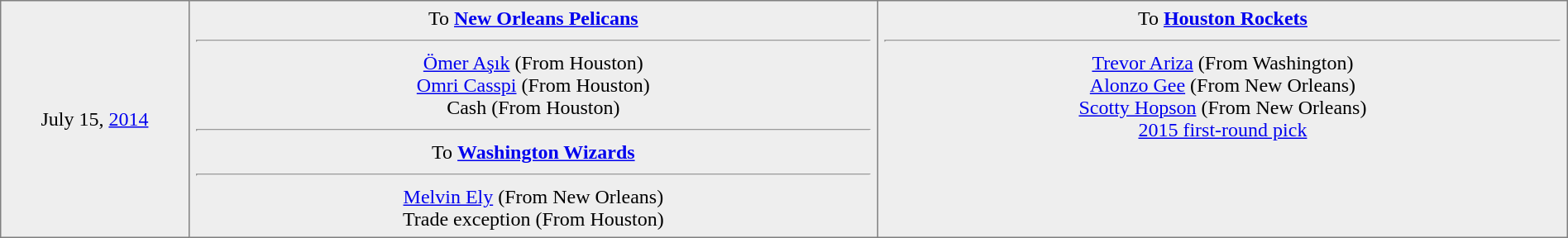<table border="1" style="border-collapse:collapse; text-align:center; width:100%;"  cellpadding="5">
<tr style="background:#eee;">
<td style="width:12%">July 15, <a href='#'>2014</a></td>
<td style="width:44%" valign="top">To <strong><a href='#'>New Orleans Pelicans</a></strong><hr><a href='#'>Ömer Aşık</a> (From Houston)<br><a href='#'>Omri Casspi</a> (From Houston)<br>Cash (From Houston)<hr>To <strong><a href='#'>Washington Wizards</a></strong><hr><a href='#'>Melvin Ely</a> (From New Orleans)<br>Trade exception (From Houston)</td>
<td style="width:44%" valign="top">To <strong><a href='#'>Houston Rockets</a></strong><hr><a href='#'>Trevor Ariza</a> (From Washington)<br><a href='#'>Alonzo Gee</a> (From New Orleans)<br><a href='#'>Scotty Hopson</a> (From New Orleans)<br><a href='#'>2015 first-round pick</a></td>
</tr>
</table>
